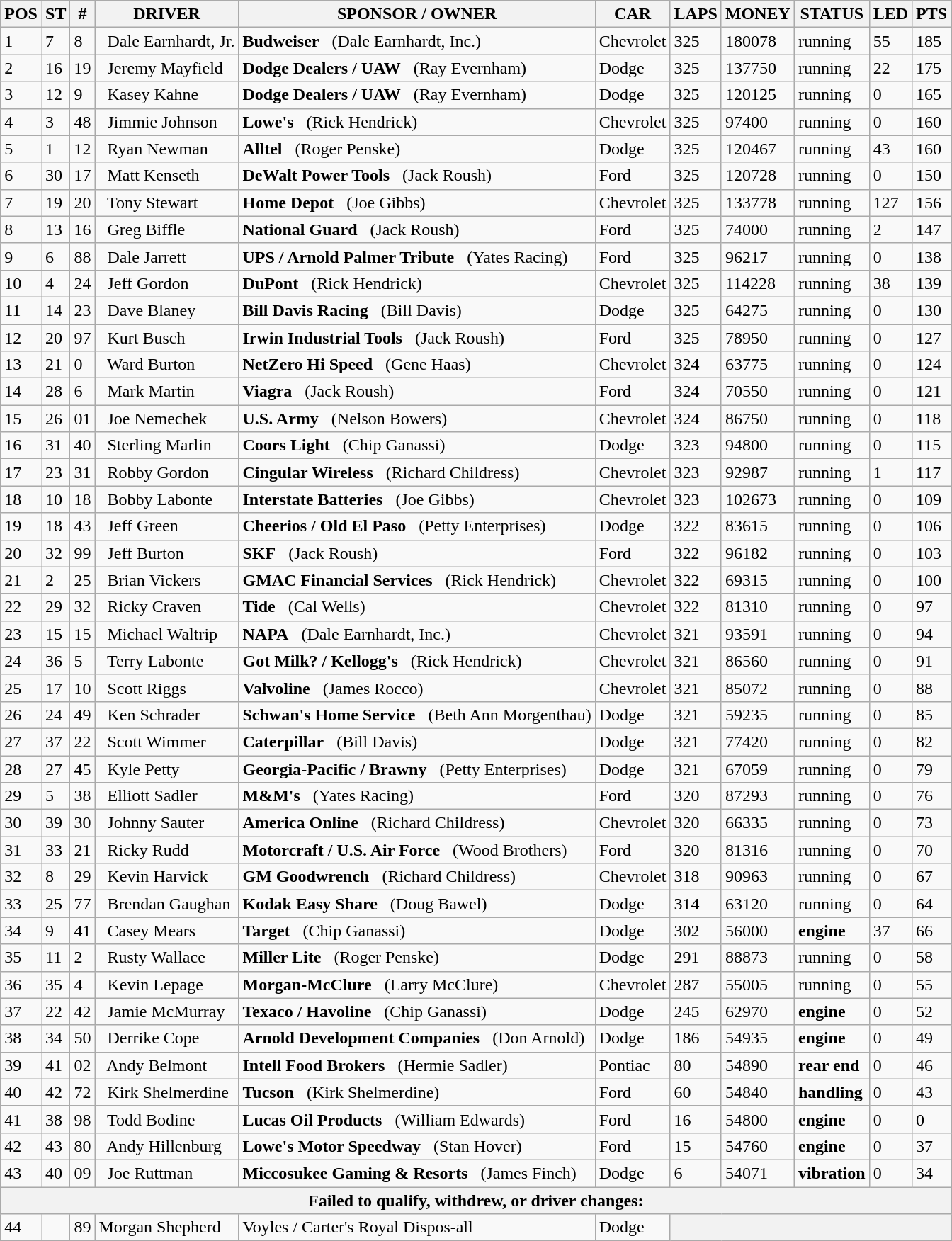<table class="wikitable">
<tr>
<th>POS</th>
<th>ST</th>
<th>#</th>
<th>DRIVER</th>
<th>SPONSOR / OWNER</th>
<th>CAR</th>
<th>LAPS</th>
<th>MONEY</th>
<th>STATUS</th>
<th>LED</th>
<th>PTS</th>
</tr>
<tr>
<td>1</td>
<td>7</td>
<td>8</td>
<td>  Dale Earnhardt, Jr.</td>
<td><strong>Budweiser</strong>   (Dale Earnhardt, Inc.)</td>
<td>Chevrolet</td>
<td>325</td>
<td>180078</td>
<td>running</td>
<td>55</td>
<td>185</td>
</tr>
<tr>
<td>2</td>
<td>16</td>
<td>19</td>
<td>  Jeremy Mayfield</td>
<td><strong>Dodge Dealers / UAW</strong>   (Ray Evernham)</td>
<td>Dodge</td>
<td>325</td>
<td>137750</td>
<td>running</td>
<td>22</td>
<td>175</td>
</tr>
<tr>
<td>3</td>
<td>12</td>
<td>9</td>
<td>  Kasey Kahne</td>
<td><strong>Dodge Dealers / UAW</strong>   (Ray Evernham)</td>
<td>Dodge</td>
<td>325</td>
<td>120125</td>
<td>running</td>
<td>0</td>
<td>165</td>
</tr>
<tr>
<td>4</td>
<td>3</td>
<td>48</td>
<td>  Jimmie Johnson</td>
<td><strong>Lowe's</strong>   (Rick Hendrick)</td>
<td>Chevrolet</td>
<td>325</td>
<td>97400</td>
<td>running</td>
<td>0</td>
<td>160</td>
</tr>
<tr>
<td>5</td>
<td>1</td>
<td>12</td>
<td>  Ryan Newman</td>
<td><strong>Alltel</strong>   (Roger Penske)</td>
<td>Dodge</td>
<td>325</td>
<td>120467</td>
<td>running</td>
<td>43</td>
<td>160</td>
</tr>
<tr>
<td>6</td>
<td>30</td>
<td>17</td>
<td>  Matt Kenseth</td>
<td><strong>DeWalt Power Tools</strong>   (Jack Roush)</td>
<td>Ford</td>
<td>325</td>
<td>120728</td>
<td>running</td>
<td>0</td>
<td>150</td>
</tr>
<tr>
<td>7</td>
<td>19</td>
<td>20</td>
<td>  Tony Stewart</td>
<td><strong>Home Depot</strong>   (Joe Gibbs)</td>
<td>Chevrolet</td>
<td>325</td>
<td>133778</td>
<td>running</td>
<td>127</td>
<td>156</td>
</tr>
<tr>
<td>8</td>
<td>13</td>
<td>16</td>
<td>  Greg Biffle</td>
<td><strong>National Guard</strong>   (Jack Roush)</td>
<td>Ford</td>
<td>325</td>
<td>74000</td>
<td>running</td>
<td>2</td>
<td>147</td>
</tr>
<tr>
<td>9</td>
<td>6</td>
<td>88</td>
<td>  Dale Jarrett</td>
<td><strong>UPS / Arnold Palmer Tribute</strong>   (Yates Racing)</td>
<td>Ford</td>
<td>325</td>
<td>96217</td>
<td>running</td>
<td>0</td>
<td>138</td>
</tr>
<tr>
<td>10</td>
<td>4</td>
<td>24</td>
<td>  Jeff Gordon</td>
<td><strong>DuPont</strong>   (Rick Hendrick)</td>
<td>Chevrolet</td>
<td>325</td>
<td>114228</td>
<td>running</td>
<td>38</td>
<td>139</td>
</tr>
<tr>
<td>11</td>
<td>14</td>
<td>23</td>
<td>  Dave Blaney</td>
<td><strong>Bill Davis Racing</strong>   (Bill Davis)</td>
<td>Dodge</td>
<td>325</td>
<td>64275</td>
<td>running</td>
<td>0</td>
<td>130</td>
</tr>
<tr>
<td>12</td>
<td>20</td>
<td>97</td>
<td>  Kurt Busch</td>
<td><strong>Irwin Industrial Tools</strong>   (Jack Roush)</td>
<td>Ford</td>
<td>325</td>
<td>78950</td>
<td>running</td>
<td>0</td>
<td>127</td>
</tr>
<tr>
<td>13</td>
<td>21</td>
<td>0</td>
<td>  Ward Burton</td>
<td><strong>NetZero Hi Speed</strong>   (Gene Haas)</td>
<td>Chevrolet</td>
<td>324</td>
<td>63775</td>
<td>running</td>
<td>0</td>
<td>124</td>
</tr>
<tr>
<td>14</td>
<td>28</td>
<td>6</td>
<td>  Mark Martin</td>
<td><strong>Viagra</strong>   (Jack Roush)</td>
<td>Ford</td>
<td>324</td>
<td>70550</td>
<td>running</td>
<td>0</td>
<td>121</td>
</tr>
<tr>
<td>15</td>
<td>26</td>
<td>01</td>
<td>  Joe Nemechek</td>
<td><strong>U.S. Army</strong>   (Nelson Bowers)</td>
<td>Chevrolet</td>
<td>324</td>
<td>86750</td>
<td>running</td>
<td>0</td>
<td>118</td>
</tr>
<tr>
<td>16</td>
<td>31</td>
<td>40</td>
<td>  Sterling Marlin</td>
<td><strong>Coors Light</strong>   (Chip Ganassi)</td>
<td>Dodge</td>
<td>323</td>
<td>94800</td>
<td>running</td>
<td>0</td>
<td>115</td>
</tr>
<tr>
<td>17</td>
<td>23</td>
<td>31</td>
<td>  Robby Gordon</td>
<td><strong>Cingular Wireless</strong>   (Richard Childress)</td>
<td>Chevrolet</td>
<td>323</td>
<td>92987</td>
<td>running</td>
<td>1</td>
<td>117</td>
</tr>
<tr>
<td>18</td>
<td>10</td>
<td>18</td>
<td>  Bobby Labonte</td>
<td><strong>Interstate Batteries</strong>   (Joe Gibbs)</td>
<td>Chevrolet</td>
<td>323</td>
<td>102673</td>
<td>running</td>
<td>0</td>
<td>109</td>
</tr>
<tr>
<td>19</td>
<td>18</td>
<td>43</td>
<td>  Jeff Green</td>
<td><strong>Cheerios / Old El Paso</strong>   (Petty Enterprises)</td>
<td>Dodge</td>
<td>322</td>
<td>83615</td>
<td>running</td>
<td>0</td>
<td>106</td>
</tr>
<tr>
<td>20</td>
<td>32</td>
<td>99</td>
<td>  Jeff Burton</td>
<td><strong>SKF</strong>   (Jack Roush)</td>
<td>Ford</td>
<td>322</td>
<td>96182</td>
<td>running</td>
<td>0</td>
<td>103</td>
</tr>
<tr>
<td>21</td>
<td>2</td>
<td>25</td>
<td>  Brian Vickers</td>
<td><strong>GMAC Financial Services</strong>   (Rick Hendrick)</td>
<td>Chevrolet</td>
<td>322</td>
<td>69315</td>
<td>running</td>
<td>0</td>
<td>100</td>
</tr>
<tr>
<td>22</td>
<td>29</td>
<td>32</td>
<td>  Ricky Craven</td>
<td><strong>Tide</strong>   (Cal Wells)</td>
<td>Chevrolet</td>
<td>322</td>
<td>81310</td>
<td>running</td>
<td>0</td>
<td>97</td>
</tr>
<tr>
<td>23</td>
<td>15</td>
<td>15</td>
<td>  Michael Waltrip</td>
<td><strong>NAPA</strong>   (Dale Earnhardt, Inc.)</td>
<td>Chevrolet</td>
<td>321</td>
<td>93591</td>
<td>running</td>
<td>0</td>
<td>94</td>
</tr>
<tr>
<td>24</td>
<td>36</td>
<td>5</td>
<td>  Terry Labonte</td>
<td><strong>Got Milk? / Kellogg's</strong>   (Rick Hendrick)</td>
<td>Chevrolet</td>
<td>321</td>
<td>86560</td>
<td>running</td>
<td>0</td>
<td>91</td>
</tr>
<tr>
<td>25</td>
<td>17</td>
<td>10</td>
<td>  Scott Riggs</td>
<td><strong>Valvoline</strong>   (James Rocco)</td>
<td>Chevrolet</td>
<td>321</td>
<td>85072</td>
<td>running</td>
<td>0</td>
<td>88</td>
</tr>
<tr>
<td>26</td>
<td>24</td>
<td>49</td>
<td>  Ken Schrader</td>
<td><strong>Schwan's Home Service</strong>   (Beth Ann Morgenthau)</td>
<td>Dodge</td>
<td>321</td>
<td>59235</td>
<td>running</td>
<td>0</td>
<td>85</td>
</tr>
<tr>
<td>27</td>
<td>37</td>
<td>22</td>
<td>  Scott Wimmer</td>
<td><strong>Caterpillar</strong>   (Bill Davis)</td>
<td>Dodge</td>
<td>321</td>
<td>77420</td>
<td>running</td>
<td>0</td>
<td>82</td>
</tr>
<tr>
<td>28</td>
<td>27</td>
<td>45</td>
<td>  Kyle Petty</td>
<td><strong>Georgia-Pacific / Brawny</strong>   (Petty Enterprises)</td>
<td>Dodge</td>
<td>321</td>
<td>67059</td>
<td>running</td>
<td>0</td>
<td>79</td>
</tr>
<tr>
<td>29</td>
<td>5</td>
<td>38</td>
<td>  Elliott Sadler</td>
<td><strong>M&M's</strong>   (Yates Racing)</td>
<td>Ford</td>
<td>320</td>
<td>87293</td>
<td>running</td>
<td>0</td>
<td>76</td>
</tr>
<tr>
<td>30</td>
<td>39</td>
<td>30</td>
<td>  Johnny Sauter</td>
<td><strong>America Online</strong>   (Richard Childress)</td>
<td>Chevrolet</td>
<td>320</td>
<td>66335</td>
<td>running</td>
<td>0</td>
<td>73</td>
</tr>
<tr>
<td>31</td>
<td>33</td>
<td>21</td>
<td>  Ricky Rudd</td>
<td><strong>Motorcraft / U.S. Air Force</strong>   (Wood Brothers)</td>
<td>Ford</td>
<td>320</td>
<td>81316</td>
<td>running</td>
<td>0</td>
<td>70</td>
</tr>
<tr>
<td>32</td>
<td>8</td>
<td>29</td>
<td>  Kevin Harvick</td>
<td><strong>GM Goodwrench</strong>   (Richard Childress)</td>
<td>Chevrolet</td>
<td>318</td>
<td>90963</td>
<td>running</td>
<td>0</td>
<td>67</td>
</tr>
<tr>
<td>33</td>
<td>25</td>
<td>77</td>
<td>  Brendan Gaughan</td>
<td><strong>Kodak Easy Share</strong>   (Doug Bawel)</td>
<td>Dodge</td>
<td>314</td>
<td>63120</td>
<td>running</td>
<td>0</td>
<td>64</td>
</tr>
<tr>
<td>34</td>
<td>9</td>
<td>41</td>
<td>  Casey Mears</td>
<td><strong>Target</strong>   (Chip Ganassi)</td>
<td>Dodge</td>
<td>302</td>
<td>56000</td>
<td><strong>engine</strong></td>
<td>37</td>
<td>66</td>
</tr>
<tr>
<td>35</td>
<td>11</td>
<td>2</td>
<td>  Rusty Wallace</td>
<td><strong>Miller Lite</strong>   (Roger Penske)</td>
<td>Dodge</td>
<td>291</td>
<td>88873</td>
<td>running</td>
<td>0</td>
<td>58</td>
</tr>
<tr>
<td>36</td>
<td>35</td>
<td>4</td>
<td>  Kevin Lepage</td>
<td><strong>Morgan-McClure</strong>   (Larry McClure)</td>
<td>Chevrolet</td>
<td>287</td>
<td>55005</td>
<td>running</td>
<td>0</td>
<td>55</td>
</tr>
<tr>
<td>37</td>
<td>22</td>
<td>42</td>
<td>  Jamie McMurray</td>
<td><strong>Texaco / Havoline</strong>   (Chip Ganassi)</td>
<td>Dodge</td>
<td>245</td>
<td>62970</td>
<td><strong>engine</strong></td>
<td>0</td>
<td>52</td>
</tr>
<tr>
<td>38</td>
<td>34</td>
<td>50</td>
<td>  Derrike Cope</td>
<td><strong>Arnold Development Companies</strong>   (Don Arnold)</td>
<td>Dodge</td>
<td>186</td>
<td>54935</td>
<td><strong>engine</strong></td>
<td>0</td>
<td>49</td>
</tr>
<tr>
<td>39</td>
<td>41</td>
<td>02</td>
<td>  Andy Belmont</td>
<td><strong>Intell Food Brokers</strong>   (Hermie Sadler)</td>
<td>Pontiac</td>
<td>80</td>
<td>54890</td>
<td><strong>rear end</strong></td>
<td>0</td>
<td>46</td>
</tr>
<tr>
<td>40</td>
<td>42</td>
<td>72</td>
<td>  Kirk Shelmerdine</td>
<td><strong>Tucson</strong>   (Kirk Shelmerdine)</td>
<td>Ford</td>
<td>60</td>
<td>54840</td>
<td><strong>handling</strong></td>
<td>0</td>
<td>43</td>
</tr>
<tr>
<td>41</td>
<td>38</td>
<td>98</td>
<td>  Todd Bodine</td>
<td><strong>Lucas Oil Products</strong>   (William Edwards)</td>
<td>Ford</td>
<td>16</td>
<td>54800</td>
<td><strong>engine</strong></td>
<td>0</td>
<td>0</td>
</tr>
<tr>
<td>42</td>
<td>43</td>
<td>80</td>
<td>  Andy Hillenburg</td>
<td><strong>Lowe's Motor Speedway</strong>   (Stan Hover)</td>
<td>Ford</td>
<td>15</td>
<td>54760</td>
<td><strong>engine</strong></td>
<td>0</td>
<td>37</td>
</tr>
<tr>
<td>43</td>
<td>40</td>
<td>09</td>
<td>  Joe Ruttman</td>
<td><strong>Miccosukee Gaming & Resorts</strong>   (James Finch)</td>
<td>Dodge</td>
<td>6</td>
<td>54071</td>
<td><strong>vibration</strong></td>
<td>0</td>
<td>34</td>
</tr>
<tr>
<th colspan="11">Failed to qualify, withdrew, or driver changes:</th>
</tr>
<tr>
<td>44</td>
<td></td>
<td>89</td>
<td>Morgan Shepherd</td>
<td>Voyles / Carter's Royal Dispos-all</td>
<td>Dodge</td>
<th colspan="5"></th>
</tr>
</table>
